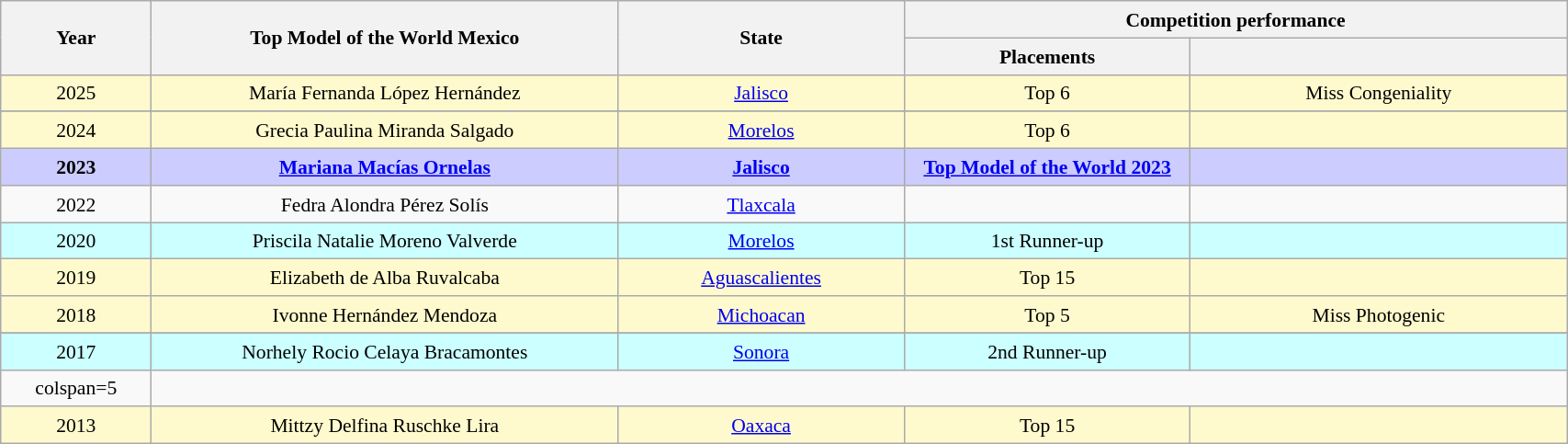<table class="wikitable" style="text-align:center; line-height:20px; font-size:90%; width:90%;">
<tr>
<th rowspan="2"  width=60px>Year</th>
<th rowspan="2"  width=200px>Top Model of the World Mexico</th>
<th rowspan="2"  width=120px>State</th>
<th colspan="2"  width=200px>Competition performance</th>
</tr>
<tr>
<th width=120px>Placements</th>
<th width=160px></th>
</tr>
<tr style="background-color:#FFFACD">
<td>2025</td>
<td>María Fernanda López Hernández</td>
<td><a href='#'>Jalisco</a></td>
<td>Top 6</td>
<td>Miss Congeniality</td>
</tr>
<tr>
</tr>
<tr style="background-color:#FFFACD">
<td>2024</td>
<td>Grecia Paulina Miranda Salgado</td>
<td><a href='#'>Morelos</a></td>
<td>Top 6</td>
<td></td>
</tr>
<tr style="background-color:#ccccff; font-weight: bold">
<td>2023</td>
<td><a href='#'>Mariana Macías Ornelas</a></td>
<td><a href='#'>Jalisco</a></td>
<td><a href='#'>Top Model of the World 2023</a></td>
<td></td>
</tr>
<tr>
<td>2022</td>
<td>Fedra Alondra Pérez Solís</td>
<td><a href='#'>Tlaxcala</a></td>
<td></td>
<td></td>
</tr>
<tr style="background-color:#ccffff">
<td>2020</td>
<td>Priscila Natalie Moreno Valverde</td>
<td><a href='#'>Morelos</a></td>
<td>1st Runner-up</td>
<td></td>
</tr>
<tr style="background-color:#FFFACD">
<td>2019</td>
<td>Elizabeth de Alba Ruvalcaba</td>
<td><a href='#'>Aguascalientes</a></td>
<td>Top 15</td>
<td></td>
</tr>
<tr style="background-color:#FFFACD">
<td>2018</td>
<td>Ivonne Hernández Mendoza</td>
<td><a href='#'>Michoacan</a></td>
<td>Top 5</td>
<td>Miss Photogenic</td>
</tr>
<tr>
</tr>
<tr style="background-color:#ccffff">
<td>2017</td>
<td>Norhely Rocio Celaya Bracamontes</td>
<td><a href='#'>Sonora</a></td>
<td>2nd Runner-up</td>
<td></td>
</tr>
<tr>
<td>colspan=5 </td>
</tr>
<tr style="background-color:#FFFACD">
<td>2013</td>
<td>Mittzy Delfina Ruschke Lira</td>
<td><a href='#'>Oaxaca</a></td>
<td>Top 15</td>
<td></td>
</tr>
</table>
